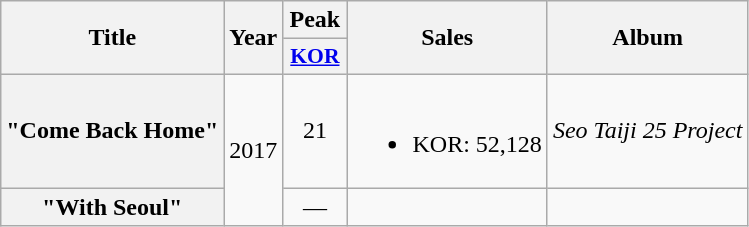<table class="wikitable plainrowheaders" style="text-align:center;">
<tr>
<th scope="col" rowspan="2">Title</th>
<th rowspan="2">Year</th>
<th>Peak</th>
<th scope="col" rowspan="2">Sales</th>
<th scope="col" rowspan="2">Album</th>
</tr>
<tr>
<th scope="col" style="width:2.5em;font-size:90%;"><a href='#'>KOR</a><br></th>
</tr>
<tr>
<th scope="row">"Come Back Home"</th>
<td rowspan="2">2017</td>
<td>21</td>
<td><br><ul><li>KOR: 52,128</li></ul></td>
<td><em>Seo Taiji 25 Project</em></td>
</tr>
<tr>
<th scope="row">"With Seoul"</th>
<td>—</td>
<td></td>
<td></td>
</tr>
</table>
